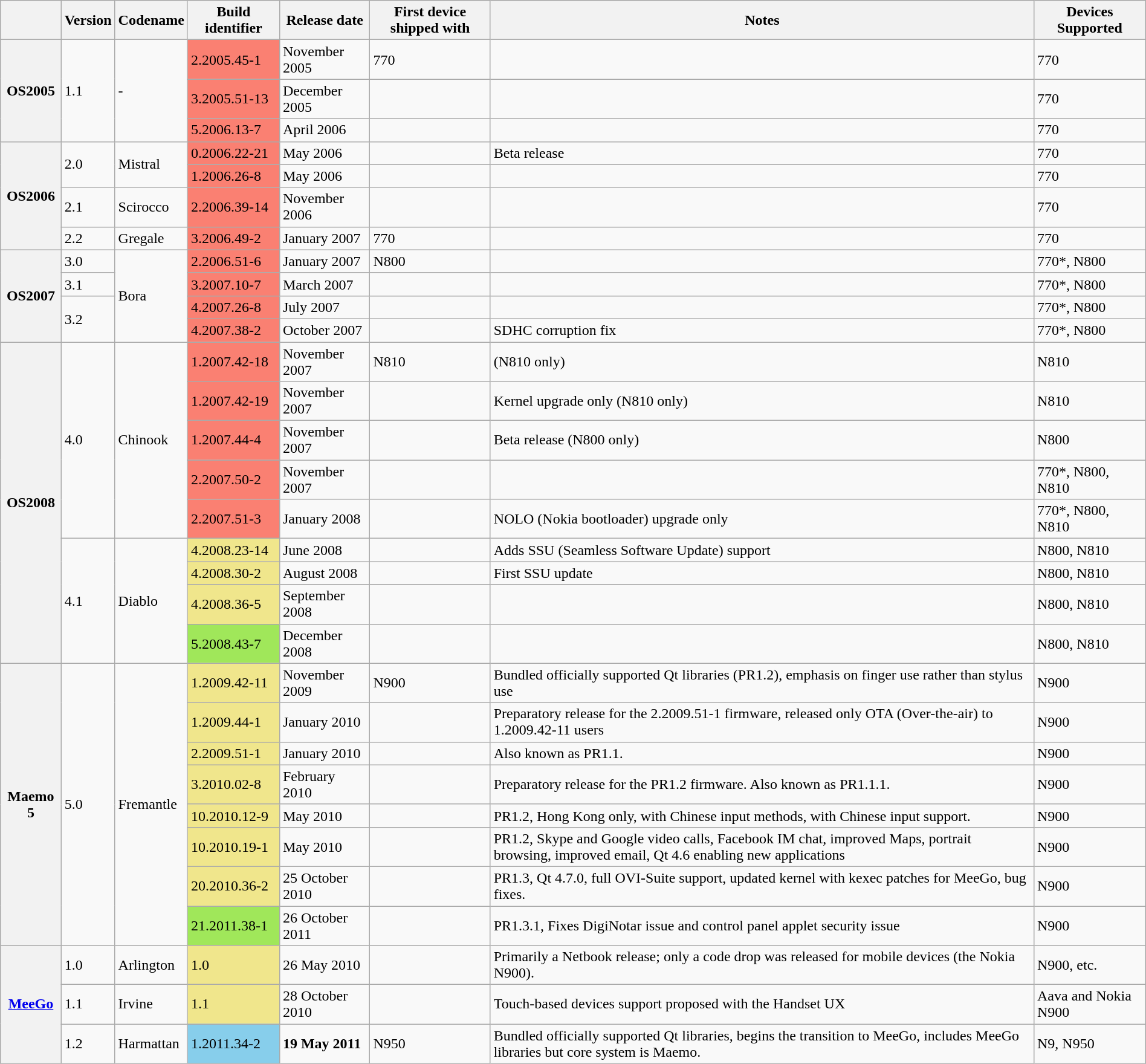<table class="wikitable" style="width:100%;">
<tr>
<th></th>
<th>Version</th>
<th>Codename</th>
<th>Build identifier</th>
<th>Release date</th>
<th>First device shipped with</th>
<th>Notes</th>
<th>Devices Supported</th>
</tr>
<tr>
<th rowspan="3">OS2005</th>
<td rowspan="3">1.1</td>
<td rowspan="3">-</td>
<td style="background:salmon;">2.2005.45-1</td>
<td>November 2005</td>
<td>770</td>
<td></td>
<td>770</td>
</tr>
<tr>
<td style="background:salmon;">3.2005.51-13</td>
<td>December 2005</td>
<td></td>
<td></td>
<td>770</td>
</tr>
<tr>
<td style="background:salmon;">5.2006.13-7</td>
<td>April 2006</td>
<td></td>
<td></td>
<td>770</td>
</tr>
<tr>
<th rowspan="4">OS2006</th>
<td rowspan="2">2.0</td>
<td rowspan="2">Mistral</td>
<td style="background:salmon;">0.2006.22-21</td>
<td>May 2006</td>
<td></td>
<td>Beta release</td>
<td>770</td>
</tr>
<tr>
<td style="background:salmon;">1.2006.26-8</td>
<td>May 2006</td>
<td></td>
<td></td>
<td>770</td>
</tr>
<tr>
<td>2.1</td>
<td>Scirocco</td>
<td style="background:salmon;">2.2006.39-14</td>
<td>November 2006</td>
<td></td>
<td></td>
<td>770</td>
</tr>
<tr>
<td>2.2</td>
<td>Gregale</td>
<td style="background:salmon;">3.2006.49-2</td>
<td>January 2007</td>
<td>770</td>
<td></td>
<td>770</td>
</tr>
<tr>
<th rowspan="4">OS2007</th>
<td>3.0</td>
<td rowspan="4">Bora</td>
<td style="background:salmon;">2.2006.51-6</td>
<td>January 2007</td>
<td>N800</td>
<td></td>
<td>770*, N800</td>
</tr>
<tr>
<td>3.1</td>
<td style="background:salmon;">3.2007.10-7</td>
<td>March 2007</td>
<td></td>
<td></td>
<td>770*, N800</td>
</tr>
<tr>
<td rowspan="2">3.2</td>
<td style="background:salmon;">4.2007.26-8</td>
<td>July 2007</td>
<td></td>
<td></td>
<td>770*, N800</td>
</tr>
<tr>
<td style="background:salmon;">4.2007.38-2</td>
<td>October 2007</td>
<td></td>
<td>SDHC corruption fix</td>
<td>770*, N800</td>
</tr>
<tr>
<th rowspan="9">OS2008</th>
<td rowspan="5">4.0</td>
<td rowspan="5">Chinook</td>
<td style="background:salmon;">1.2007.42-18</td>
<td>November 2007</td>
<td>N810</td>
<td>(N810 only)</td>
<td>N810</td>
</tr>
<tr>
<td style="background:salmon;">1.2007.42-19</td>
<td>November 2007</td>
<td></td>
<td>Kernel upgrade only (N810 only)</td>
<td>N810</td>
</tr>
<tr>
<td style="background:salmon;">1.2007.44-4</td>
<td>November 2007</td>
<td></td>
<td>Beta release (N800 only)</td>
<td>N800</td>
</tr>
<tr>
<td style="background:salmon;">2.2007.50-2</td>
<td>November 2007</td>
<td></td>
<td></td>
<td>770*, N800, N810</td>
</tr>
<tr>
<td style="background:salmon;">2.2007.51-3</td>
<td>January 2008</td>
<td></td>
<td>NOLO (Nokia bootloader) upgrade only</td>
<td>770*, N800, N810</td>
</tr>
<tr>
<td rowspan="4">4.1</td>
<td rowspan="4">Diablo</td>
<td style="background:khaki;">4.2008.23-14</td>
<td>June 2008</td>
<td></td>
<td>Adds SSU (Seamless Software Update) support</td>
<td>N800, N810</td>
</tr>
<tr>
<td style="background:khaki;">4.2008.30-2</td>
<td>August 2008</td>
<td></td>
<td>First SSU update</td>
<td>N800, N810</td>
</tr>
<tr>
<td style="background:khaki;">4.2008.36-5</td>
<td>September 2008</td>
<td></td>
<td></td>
<td>N800, N810</td>
</tr>
<tr>
<td style="background:#A0E75A;">5.2008.43-7</td>
<td>December 2008</td>
<td></td>
<td></td>
<td>N800, N810</td>
</tr>
<tr>
<th rowspan="8">Maemo 5</th>
<td rowspan="8">5.0</td>
<td rowspan="8">Fremantle</td>
<td style="background:khaki;">1.2009.42-11</td>
<td>November 2009</td>
<td>N900</td>
<td>Bundled officially supported Qt libraries (PR1.2), emphasis on finger use rather than stylus use</td>
<td>N900</td>
</tr>
<tr>
<td style="background:khaki;">1.2009.44-1</td>
<td>January 2010</td>
<td></td>
<td>Preparatory release for the 2.2009.51-1 firmware, released only OTA (Over-the-air) to 1.2009.42-11 users</td>
<td>N900</td>
</tr>
<tr>
<td style="background:khaki;">2.2009.51-1</td>
<td>January 2010</td>
<td></td>
<td>Also known as PR1.1.</td>
<td>N900</td>
</tr>
<tr>
<td style="background:khaki;">3.2010.02-8</td>
<td>February 2010</td>
<td></td>
<td>Preparatory release for the PR1.2 firmware. Also known as PR1.1.1.</td>
<td>N900</td>
</tr>
<tr>
<td style="background:khaki;">10.2010.12-9</td>
<td>May 2010</td>
<td></td>
<td>PR1.2, Hong Kong only, with Chinese input methods, with Chinese input support.</td>
<td>N900</td>
</tr>
<tr>
<td style="background:khaki;">10.2010.19-1</td>
<td>May 2010</td>
<td></td>
<td>PR1.2, Skype and Google video calls, Facebook IM chat, improved Maps, portrait browsing, improved email, Qt 4.6 enabling new applications</td>
<td>N900</td>
</tr>
<tr>
<td style="background:khaki;">20.2010.36-2</td>
<td>25 October 2010</td>
<td></td>
<td>PR1.3, Qt 4.7.0, full OVI-Suite support, updated kernel with kexec patches for MeeGo, bug fixes.</td>
<td>N900</td>
</tr>
<tr>
<td style="background:#A0E75A;">21.2011.38-1</td>
<td>26 October 2011</td>
<td></td>
<td>PR1.3.1, Fixes DigiNotar issue and control panel applet security issue</td>
<td>N900</td>
</tr>
<tr>
<th rowspan="3"><a href='#'>MeeGo</a></th>
<td>1.0</td>
<td>Arlington</td>
<td style="background:khaki">1.0</td>
<td>26 May 2010</td>
<td></td>
<td>Primarily a Netbook release; only a code drop was released for mobile devices (the Nokia N900).</td>
<td>N900, etc.</td>
</tr>
<tr>
<td>1.1</td>
<td>Irvine</td>
<td style="background:khaki">1.1</td>
<td>28 October 2010</td>
<td></td>
<td>Touch-based devices support proposed with the Handset UX</td>
<td>Aava and Nokia N900</td>
</tr>
<tr>
<td>1.2</td>
<td>Harmattan</td>
<td style="background:skyBlue;">1.2011.34-2</td>
<td><strong>19 May 2011</strong></td>
<td>N950</td>
<td>Bundled officially supported Qt libraries, begins the transition to MeeGo, includes MeeGo libraries but core system is Maemo.</td>
<td>N9, N950</td>
</tr>
</table>
